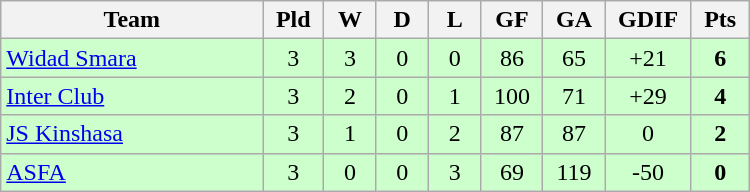<table class=wikitable style="text-align:center" width=500>
<tr>
<th width=25%>Team</th>
<th width=5%>Pld</th>
<th width=5%>W</th>
<th width=5%>D</th>
<th width=5%>L</th>
<th width=5%>GF</th>
<th width=5%>GA</th>
<th width=5%>GDIF</th>
<th width=5%>Pts</th>
</tr>
<tr bgcolor=#ccffcc>
<td align="left"> <a href='#'>Widad Smara</a></td>
<td>3</td>
<td>3</td>
<td>0</td>
<td>0</td>
<td>86</td>
<td>65</td>
<td>+21</td>
<td><strong>6</strong></td>
</tr>
<tr bgcolor=#ccffcc>
<td align="left"> <a href='#'>Inter Club</a></td>
<td>3</td>
<td>2</td>
<td>0</td>
<td>1</td>
<td>100</td>
<td>71</td>
<td>+29</td>
<td><strong>4</strong></td>
</tr>
<tr bgcolor=#ccffcc>
<td align="left"> <a href='#'>JS Kinshasa</a></td>
<td>3</td>
<td>1</td>
<td>0</td>
<td>2</td>
<td>87</td>
<td>87</td>
<td>0</td>
<td><strong>2</strong></td>
</tr>
<tr bgcolor=#ccffcc>
<td align="left"> <a href='#'>ASFA</a></td>
<td>3</td>
<td>0</td>
<td>0</td>
<td>3</td>
<td>69</td>
<td>119</td>
<td>-50</td>
<td><strong>0</strong></td>
</tr>
</table>
